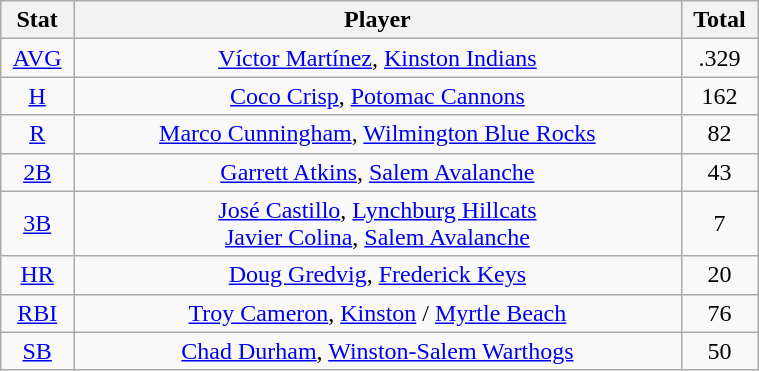<table class="wikitable" width="40%" style="text-align:center;">
<tr>
<th width="5%">Stat</th>
<th width="60%">Player</th>
<th width="5%">Total</th>
</tr>
<tr>
<td><a href='#'>AVG</a></td>
<td><a href='#'>Víctor Martínez</a>, <a href='#'>Kinston Indians</a></td>
<td>.329</td>
</tr>
<tr>
<td><a href='#'>H</a></td>
<td><a href='#'>Coco Crisp</a>, <a href='#'>Potomac Cannons</a></td>
<td>162</td>
</tr>
<tr>
<td><a href='#'>R</a></td>
<td><a href='#'>Marco Cunningham</a>, <a href='#'>Wilmington Blue Rocks</a></td>
<td>82</td>
</tr>
<tr>
<td><a href='#'>2B</a></td>
<td><a href='#'>Garrett Atkins</a>, <a href='#'>Salem Avalanche</a></td>
<td>43</td>
</tr>
<tr>
<td><a href='#'>3B</a></td>
<td><a href='#'>José Castillo</a>, <a href='#'>Lynchburg Hillcats</a> <br> <a href='#'>Javier Colina</a>, <a href='#'>Salem Avalanche</a></td>
<td>7</td>
</tr>
<tr>
<td><a href='#'>HR</a></td>
<td><a href='#'>Doug Gredvig</a>, <a href='#'>Frederick Keys</a></td>
<td>20</td>
</tr>
<tr>
<td><a href='#'>RBI</a></td>
<td><a href='#'>Troy Cameron</a>, <a href='#'>Kinston</a> / <a href='#'>Myrtle Beach</a></td>
<td>76</td>
</tr>
<tr>
<td><a href='#'>SB</a></td>
<td><a href='#'>Chad Durham</a>, <a href='#'>Winston-Salem Warthogs</a></td>
<td>50</td>
</tr>
</table>
